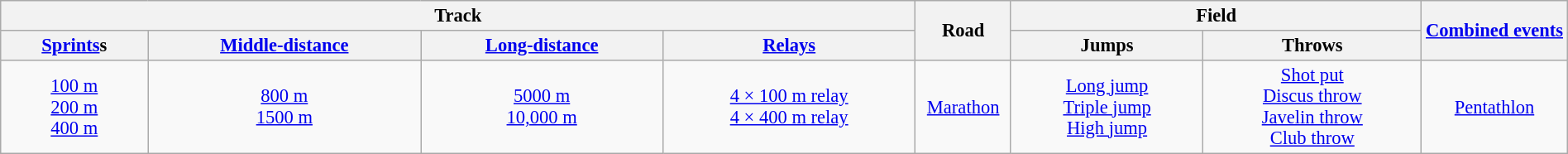<table class="wikitable centre" style="font-size:94%" width="100%">
<tr>
<th colspan=4 width=100>Track</th>
<th rowspan=2 width=70>Road</th>
<th colspan=2 width=70>Field</th>
<th rowspan=2 width=70><a href='#'>Combined events</a></th>
</tr>
<tr>
<th><a href='#'>Sprints</a>s</th>
<th><a href='#'>Middle-distance</a></th>
<th><a href='#'>Long-distance</a></th>
<th><a href='#'>Relays</a></th>
<th>Jumps</th>
<th>Throws</th>
</tr>
<tr align=center>
<td><a href='#'>100 m</a><br><a href='#'>200 m</a><br><a href='#'>400 m</a></td>
<td><a href='#'>800 m</a><br><a href='#'>1500 m</a></td>
<td><a href='#'>5000 m</a><br><a href='#'>10,000 m</a></td>
<td><a href='#'>4 × 100 m relay</a><br><a href='#'>4 × 400 m relay</a></td>
<td><a href='#'>Marathon</a></td>
<td><a href='#'>Long jump</a><br><a href='#'>Triple jump</a><br><a href='#'>High jump</a></td>
<td><a href='#'>Shot put</a><br><a href='#'>Discus throw</a><br><a href='#'>Javelin throw</a><br><a href='#'>Club throw</a></td>
<td><a href='#'>Pentathlon</a></td>
</tr>
</table>
